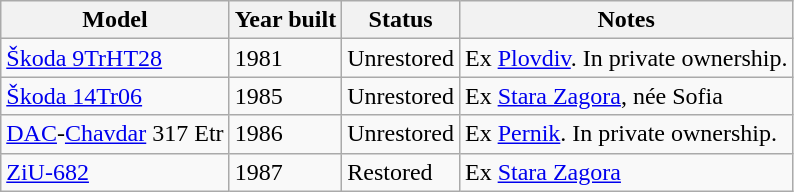<table class="wikitable">
<tr>
<th>Model</th>
<th>Year built</th>
<th>Status</th>
<th>Notes</th>
</tr>
<tr>
<td><a href='#'>Škoda 9TrHT28</a></td>
<td>1981</td>
<td>Unrestored</td>
<td>Ex <a href='#'>Plovdiv</a>. In private ownership.</td>
</tr>
<tr>
<td><a href='#'>Škoda 14Tr06</a></td>
<td>1985</td>
<td>Unrestored</td>
<td>Ex <a href='#'>Stara Zagora</a>, née Sofia</td>
</tr>
<tr>
<td><a href='#'>DAC</a>-<a href='#'>Chavdar</a> 317 Etr</td>
<td>1986</td>
<td>Unrestored</td>
<td>Ex <a href='#'>Pernik</a>. In private ownership.</td>
</tr>
<tr>
<td><a href='#'>ZiU-682</a></td>
<td>1987</td>
<td>Restored</td>
<td>Ex <a href='#'>Stara Zagora</a></td>
</tr>
</table>
